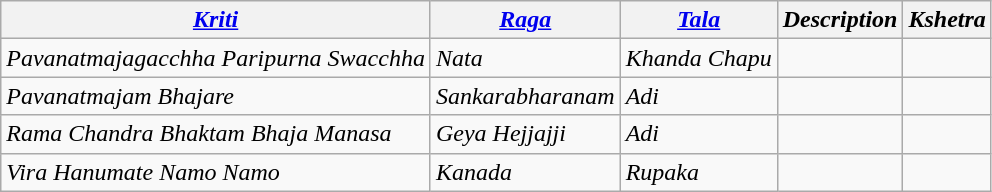<table class="wikitable">
<tr>
<th><em><a href='#'>Kriti</a></em></th>
<th><em><a href='#'>Raga</a></em></th>
<th><em><a href='#'>Tala</a></em></th>
<th><em>Description</em></th>
<th><em>Kshetra</em></th>
</tr>
<tr>
<td><em>Pavanatmajagacchha Paripurna Swacchha</em></td>
<td><em>Nata</em></td>
<td><em>Khanda Chapu</em></td>
<td></td>
<td></td>
</tr>
<tr>
<td><em>Pavanatmajam Bhajare</em></td>
<td><em>Sankarabharanam</em></td>
<td><em>Adi</em></td>
<td></td>
<td></td>
</tr>
<tr>
<td><em>Rama Chandra Bhaktam Bhaja Manasa</em></td>
<td><em>Geya Hejjajji</em></td>
<td><em>Adi</em></td>
<td></td>
<td></td>
</tr>
<tr>
<td><em>Vira Hanumate Namo Namo</em></td>
<td><em>Kanada</em></td>
<td><em>Rupaka</em></td>
<td></td>
<td></td>
</tr>
</table>
